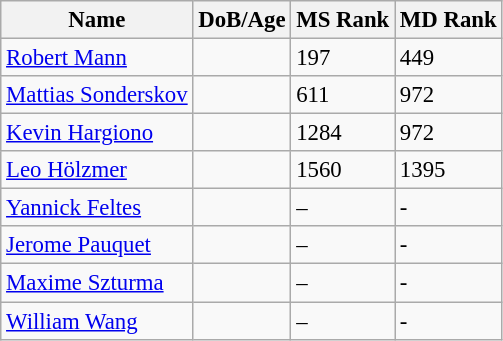<table class="wikitable" style="text-align: left; font-size:95%;">
<tr>
<th>Name</th>
<th>DoB/Age</th>
<th>MS Rank</th>
<th>MD Rank</th>
</tr>
<tr>
<td><a href='#'>Robert Mann</a></td>
<td></td>
<td>197</td>
<td>449</td>
</tr>
<tr>
<td><a href='#'>Mattias Sonderskov</a></td>
<td></td>
<td>611</td>
<td>972</td>
</tr>
<tr>
<td><a href='#'>Kevin Hargiono</a></td>
<td></td>
<td>1284</td>
<td>972</td>
</tr>
<tr>
<td><a href='#'>Leo Hölzmer</a></td>
<td></td>
<td>1560</td>
<td>1395</td>
</tr>
<tr>
<td><a href='#'>Yannick Feltes</a></td>
<td></td>
<td>–</td>
<td>-</td>
</tr>
<tr>
<td><a href='#'>Jerome Pauquet</a></td>
<td></td>
<td>–</td>
<td>-</td>
</tr>
<tr>
<td><a href='#'>Maxime Szturma</a></td>
<td></td>
<td>–</td>
<td>-</td>
</tr>
<tr>
<td><a href='#'>William Wang</a></td>
<td></td>
<td>–</td>
<td>-</td>
</tr>
</table>
